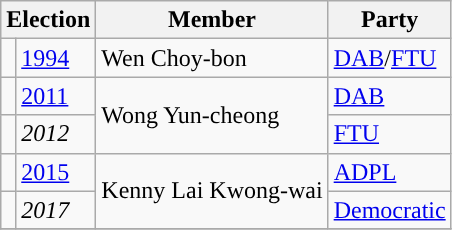<table class="wikitable">
<tr>
<th colspan="2">Election</th>
<th>Member</th>
<th>Party</th>
</tr>
<tr>
<td style="background-color:"></td>
<td><a href='#'>1994</a></td>
<td>Wen Choy-bon</td>
<td><a href='#'>DAB</a>/<a href='#'>FTU</a></td>
</tr>
<tr>
<td style="background-color:"></td>
<td><a href='#'>2011</a></td>
<td rowspan=2>Wong Yun-cheong</td>
<td><a href='#'>DAB</a></td>
</tr>
<tr>
<td style="background-color:"></td>
<td><em>2012</em></td>
<td><a href='#'>FTU</a></td>
</tr>
<tr>
<td style="background-color:"></td>
<td><a href='#'>2015</a></td>
<td rowspan=2>Kenny Lai Kwong-wai</td>
<td><a href='#'>ADPL</a></td>
</tr>
<tr>
<td style="background-color:"></td>
<td><em>2017</em></td>
<td><a href='#'>Democratic</a></td>
</tr>
<tr>
</tr>
</table>
